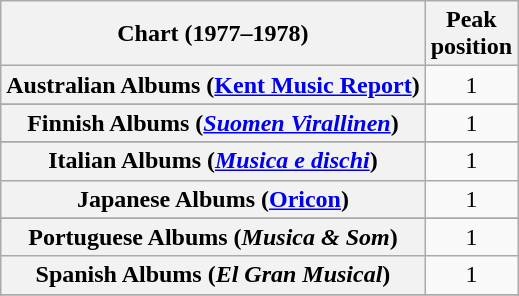<table class="wikitable sortable plainrowheaders" style="text-align:center">
<tr>
<th scope="col">Chart (1977–1978)</th>
<th scope="col">Peak<br>position</th>
</tr>
<tr>
<th scope="row">Australian Albums (<a href='#'>Kent Music Report</a>)</th>
<td>1</td>
</tr>
<tr>
</tr>
<tr>
</tr>
<tr>
<th scope="row">Finnish Albums (<a href='#'><em>Suomen Virallinen</em></a>)</th>
<td style="text-align:center;">1</td>
</tr>
<tr>
</tr>
<tr>
</tr>
<tr>
<th scope="row">Italian Albums (<em><a href='#'>Musica e dischi</a></em>)</th>
<td>1</td>
</tr>
<tr>
<th scope="row">Japanese Albums (<a href='#'>Oricon</a>)</th>
<td>1</td>
</tr>
<tr>
</tr>
<tr>
</tr>
<tr>
<th scope="row">Portuguese Albums (<em>Musica & Som</em>)</th>
<td>1</td>
</tr>
<tr>
<th scope="row">Spanish Albums (<em>El Gran Musical</em>)</th>
<td>1</td>
</tr>
<tr>
</tr>
<tr>
</tr>
<tr>
</tr>
</table>
